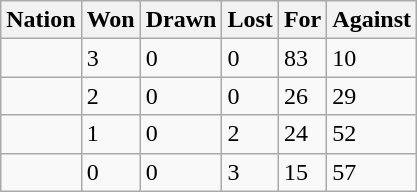<table class="wikitable">
<tr>
<th>Nation</th>
<th>Won</th>
<th>Drawn</th>
<th>Lost</th>
<th>For</th>
<th>Against</th>
</tr>
<tr>
<td></td>
<td>3</td>
<td>0</td>
<td>0</td>
<td>83</td>
<td>10</td>
</tr>
<tr>
<td></td>
<td>2</td>
<td>0</td>
<td>0</td>
<td>26</td>
<td>29</td>
</tr>
<tr>
<td></td>
<td>1</td>
<td>0</td>
<td>2</td>
<td>24</td>
<td>52</td>
</tr>
<tr>
<td></td>
<td>0</td>
<td>0</td>
<td>3</td>
<td>15</td>
<td>57</td>
</tr>
</table>
